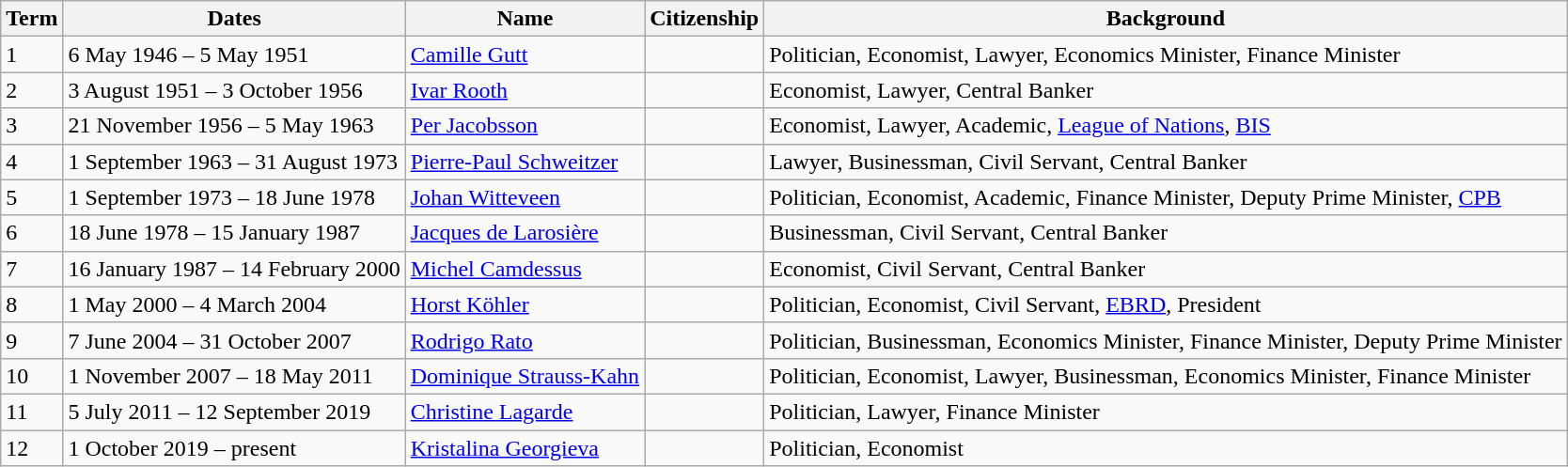<table class="wikitable sortable">
<tr>
<th>Term</th>
<th>Dates</th>
<th>Name</th>
<th>Citizenship</th>
<th>Background</th>
</tr>
<tr>
<td>1</td>
<td>6 May 1946 – 5 May 1951</td>
<td><a href='#'>Camille Gutt</a></td>
<td></td>
<td>Politician, Economist, Lawyer, Economics Minister, Finance Minister</td>
</tr>
<tr>
<td>2</td>
<td>3 August 1951 – 3 October 1956</td>
<td><a href='#'>Ivar Rooth</a></td>
<td></td>
<td>Economist, Lawyer, Central Banker</td>
</tr>
<tr>
<td>3</td>
<td>21 November 1956 – 5 May 1963</td>
<td><a href='#'>Per Jacobsson</a></td>
<td></td>
<td>Economist, Lawyer, Academic, <a href='#'>League of Nations</a>, <a href='#'>BIS</a></td>
</tr>
<tr>
<td>4</td>
<td>1 September 1963 – 31 August 1973</td>
<td><a href='#'>Pierre-Paul Schweitzer</a></td>
<td></td>
<td>Lawyer, Businessman, Civil Servant, Central Banker</td>
</tr>
<tr>
<td>5</td>
<td>1 September 1973 – 18 June 1978</td>
<td><a href='#'>Johan Witteveen</a></td>
<td></td>
<td>Politician, Economist, Academic, Finance Minister, Deputy Prime Minister, <a href='#'>CPB</a></td>
</tr>
<tr>
<td>6</td>
<td>18 June 1978 – 15 January 1987</td>
<td><a href='#'>Jacques de Larosière</a></td>
<td></td>
<td>Businessman, Civil Servant, Central Banker</td>
</tr>
<tr>
<td>7</td>
<td>16 January 1987 – 14 February 2000</td>
<td><a href='#'>Michel Camdessus</a></td>
<td></td>
<td>Economist, Civil Servant, Central Banker</td>
</tr>
<tr>
<td>8</td>
<td>1 May 2000 – 4 March 2004</td>
<td><a href='#'>Horst Köhler</a></td>
<td></td>
<td>Politician, Economist, Civil Servant, <a href='#'>EBRD</a>, President</td>
</tr>
<tr>
<td>9</td>
<td>7 June 2004 – 31 October 2007</td>
<td><a href='#'>Rodrigo Rato</a></td>
<td></td>
<td>Politician, Businessman, Economics Minister, Finance Minister, Deputy Prime Minister</td>
</tr>
<tr>
<td>10</td>
<td>1 November 2007 – 18 May 2011</td>
<td><a href='#'>Dominique Strauss-Kahn</a></td>
<td></td>
<td>Politician, Economist, Lawyer, Businessman, Economics Minister, Finance Minister</td>
</tr>
<tr>
<td>11</td>
<td>5 July 2011 – 12 September 2019</td>
<td><a href='#'>Christine Lagarde</a></td>
<td></td>
<td>Politician, Lawyer, Finance Minister</td>
</tr>
<tr>
<td>12</td>
<td>1 October 2019 – present</td>
<td><a href='#'>Kristalina Georgieva</a></td>
<td></td>
<td>Politician, Economist</td>
</tr>
</table>
